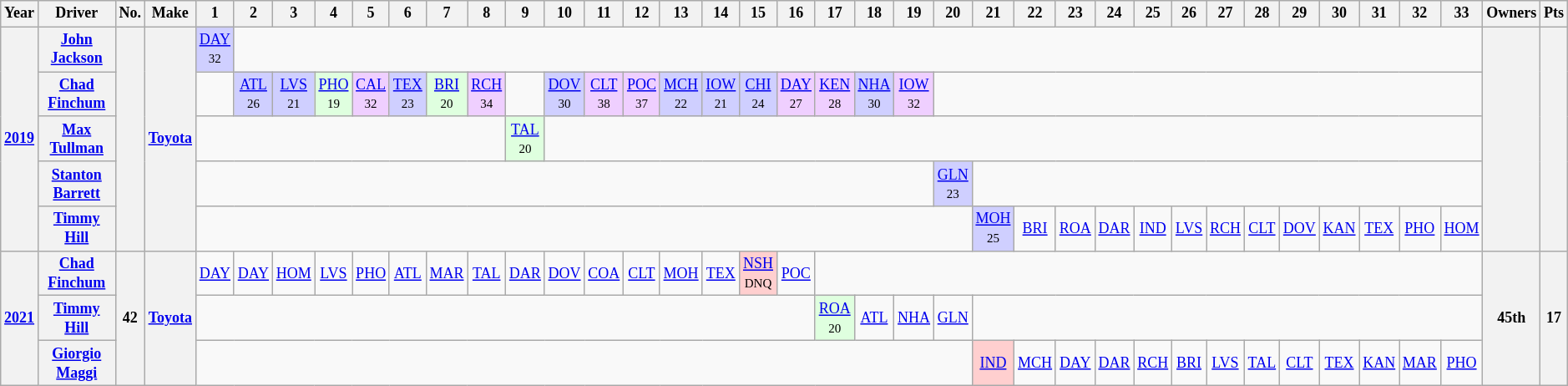<table class="wikitable" style="text-align:center; font-size:75%">
<tr>
<th>Year</th>
<th>Driver</th>
<th>No.</th>
<th>Make</th>
<th>1</th>
<th>2</th>
<th>3</th>
<th>4</th>
<th>5</th>
<th>6</th>
<th>7</th>
<th>8</th>
<th>9</th>
<th>10</th>
<th>11</th>
<th>12</th>
<th>13</th>
<th>14</th>
<th>15</th>
<th>16</th>
<th>17</th>
<th>18</th>
<th>19</th>
<th>20</th>
<th>21</th>
<th>22</th>
<th>23</th>
<th>24</th>
<th>25</th>
<th>26</th>
<th>27</th>
<th>28</th>
<th>29</th>
<th>30</th>
<th>31</th>
<th>32</th>
<th>33</th>
<th>Owners</th>
<th>Pts</th>
</tr>
<tr>
<th rowspan=5><a href='#'>2019</a></th>
<th><a href='#'>John Jackson</a></th>
<th rowspan=5></th>
<th rowspan=5><a href='#'>Toyota</a></th>
<td style="background:#CFCFFF;"><a href='#'>DAY</a><br><small>32</small></td>
<td colspan=32></td>
<th rowspan=5></th>
<th rowspan=5></th>
</tr>
<tr>
<th><a href='#'>Chad Finchum</a></th>
<td></td>
<td style="background:#CFCFFF;"><a href='#'>ATL</a><br><small>26</small></td>
<td style="background:#CFCFFF;"><a href='#'>LVS</a><br><small>21</small></td>
<td style="background:#DFFFDF;"><a href='#'>PHO</a><br><small>19</small></td>
<td style="background:#EFCFFF;"><a href='#'>CAL</a><br><small>32</small></td>
<td style="background:#CFCFFF;"><a href='#'>TEX</a><br><small>23</small></td>
<td style="background:#DFFFDF;"><a href='#'>BRI</a><br><small>20</small></td>
<td style="background:#EFCFFF;"><a href='#'>RCH</a><br><small>34</small></td>
<td></td>
<td style="background:#CFCFFF;"><a href='#'>DOV</a><br><small>30</small></td>
<td style="background:#EFCFFF;"><a href='#'>CLT</a><br><small>38</small></td>
<td style="background:#EFCFFF;"><a href='#'>POC</a><br><small>37</small></td>
<td style="background:#CFCFFF;"><a href='#'>MCH</a><br><small>22</small></td>
<td style="background:#CFCFFF;"><a href='#'>IOW</a><br><small>21</small></td>
<td style="background:#CFCFFF;"><a href='#'>CHI</a><br><small>24</small></td>
<td style="background:#EFCFFF;"><a href='#'>DAY</a><br><small>27</small></td>
<td style="background:#EFCFFF;"><a href='#'>KEN</a><br><small>28</small></td>
<td style="background:#CFCFFF;"><a href='#'>NHA</a><br><small>30</small></td>
<td style="background:#EFCFFF;"><a href='#'>IOW</a><br><small>32</small></td>
<td colspan=14></td>
</tr>
<tr>
<th><a href='#'>Max Tullman</a></th>
<td colspan=8></td>
<td style="background:#DFFFDF;"><a href='#'>TAL</a><br><small>20</small></td>
<td colspan=24></td>
</tr>
<tr>
<th><a href='#'>Stanton Barrett</a></th>
<td colspan=19></td>
<td style="background:#CFCFFF;"><a href='#'>GLN</a><br><small>23</small></td>
<td colspan=13></td>
</tr>
<tr>
<th><a href='#'>Timmy Hill</a></th>
<td colspan=20></td>
<td style="background:#CFCFFF;"><a href='#'>MOH</a><br><small>25</small></td>
<td><a href='#'>BRI</a></td>
<td><a href='#'>ROA</a></td>
<td><a href='#'>DAR</a></td>
<td><a href='#'>IND</a></td>
<td><a href='#'>LVS</a></td>
<td><a href='#'>RCH</a></td>
<td><a href='#'>CLT</a></td>
<td><a href='#'>DOV</a></td>
<td><a href='#'>KAN</a></td>
<td><a href='#'>TEX</a></td>
<td><a href='#'>PHO</a></td>
<td><a href='#'>HOM</a></td>
</tr>
<tr>
<th rowspan=3><a href='#'>2021</a></th>
<th><a href='#'>Chad Finchum</a></th>
<th rowspan=3>42</th>
<th rowspan=3><a href='#'>Toyota</a></th>
<td><a href='#'>DAY</a></td>
<td><a href='#'>DAY</a></td>
<td><a href='#'>HOM</a></td>
<td><a href='#'>LVS</a></td>
<td><a href='#'>PHO</a></td>
<td><a href='#'>ATL</a></td>
<td><a href='#'>MAR</a></td>
<td><a href='#'>TAL</a></td>
<td><a href='#'>DAR</a></td>
<td><a href='#'>DOV</a></td>
<td><a href='#'>COA</a></td>
<td><a href='#'>CLT</a></td>
<td><a href='#'>MOH</a></td>
<td><a href='#'>TEX</a></td>
<td style="background:#FFCFCF;"><a href='#'>NSH</a><br><small>DNQ</small></td>
<td><a href='#'>POC</a></td>
<td colspan=17></td>
<th rowspan=3>45th</th>
<th rowspan=3>17</th>
</tr>
<tr>
<th><a href='#'>Timmy Hill</a></th>
<td colspan=16></td>
<td style="background:#DFFFDF;"><a href='#'>ROA</a><br><small>20</small></td>
<td><a href='#'>ATL</a></td>
<td><a href='#'>NHA</a></td>
<td><a href='#'>GLN</a></td>
<td colspan=13></td>
</tr>
<tr>
<th><a href='#'>Giorgio Maggi</a></th>
<td colspan=20></td>
<td style="background:#FFCFCF;"><a href='#'>IND</a><br></td>
<td><a href='#'>MCH</a></td>
<td><a href='#'>DAY</a></td>
<td><a href='#'>DAR</a></td>
<td><a href='#'>RCH</a></td>
<td><a href='#'>BRI</a></td>
<td><a href='#'>LVS</a></td>
<td><a href='#'>TAL</a></td>
<td><a href='#'>CLT</a></td>
<td><a href='#'>TEX</a></td>
<td><a href='#'>KAN</a></td>
<td><a href='#'>MAR</a></td>
<td><a href='#'>PHO</a></td>
</tr>
</table>
